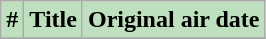<table class="wikitable plainrowheaders" style="background:#FFFFFF;">
<tr>
<th style="background: #bfe0bf;">#</th>
<th style="background: #bfe0bf;">Title</th>
<th style="background: #bfe0bf;">Original air date</th>
</tr>
<tr>
</tr>
</table>
